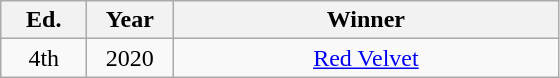<table class="wikitable" style="text-align:center">
<tr>
<th width="50">Ed.</th>
<th width="50">Year</th>
<th width="250" colspan="2">Winner</th>
</tr>
<tr>
<td>4th</td>
<td>2020</td>
<td><a href='#'>Red Velvet</a></td>
</tr>
</table>
